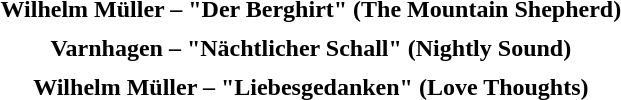<table>
<tr>
<th colspan=2>Wilhelm Müller – "Der Berghirt" (The Mountain Shepherd)</th>
</tr>
<tr>
<td style="padding-right: 1em;"></td>
<td></td>
</tr>
<tr>
<th colspan=2>Varnhagen – "Nächtlicher Schall" (Nightly Sound)</th>
</tr>
<tr>
<td></td>
<td></td>
</tr>
<tr>
<th colspan=2>Wilhelm Müller – "Liebesgedanken" (Love Thoughts)</th>
</tr>
<tr>
<td></td>
<td></td>
</tr>
</table>
